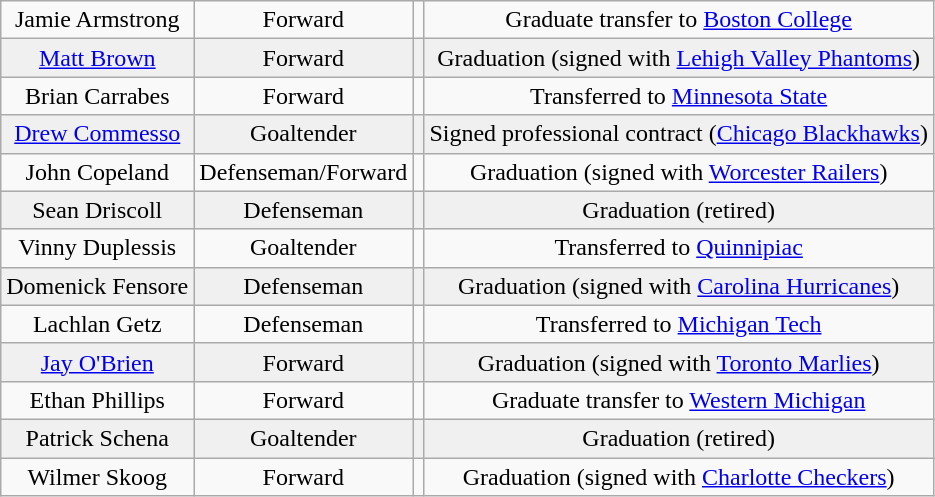<table class="wikitable">
<tr align="center" bgcolor="">
<td>Jamie Armstrong</td>
<td>Forward</td>
<td></td>
<td>Graduate transfer to <a href='#'>Boston College</a></td>
</tr>
<tr align="center" bgcolor="f0f0f0">
<td><a href='#'>Matt Brown</a></td>
<td>Forward</td>
<td></td>
<td>Graduation (signed with <a href='#'>Lehigh Valley Phantoms</a>)</td>
</tr>
<tr align="center" bgcolor="" Lehigh Valley Phantoms>
<td>Brian Carrabes</td>
<td>Forward</td>
<td></td>
<td>Transferred to <a href='#'>Minnesota State</a></td>
</tr>
<tr align="center" bgcolor="f0f0f0">
<td><a href='#'>Drew Commesso</a></td>
<td>Goaltender</td>
<td></td>
<td>Signed professional contract (<a href='#'>Chicago Blackhawks</a>)</td>
</tr>
<tr align="center" bgcolor="">
<td>John Copeland</td>
<td>Defenseman/Forward</td>
<td></td>
<td>Graduation (signed with <a href='#'>Worcester Railers</a>)</td>
</tr>
<tr align="center" bgcolor="f0f0f0">
<td>Sean Driscoll</td>
<td>Defenseman</td>
<td></td>
<td>Graduation (retired)</td>
</tr>
<tr align="center" bgcolor="">
<td>Vinny Duplessis</td>
<td>Goaltender</td>
<td></td>
<td>Transferred to <a href='#'>Quinnipiac</a></td>
</tr>
<tr align="center" bgcolor="f0f0f0">
<td>Domenick Fensore</td>
<td>Defenseman</td>
<td></td>
<td>Graduation (signed with <a href='#'>Carolina Hurricanes</a>)</td>
</tr>
<tr align="center" bgcolor="">
<td>Lachlan Getz</td>
<td>Defenseman</td>
<td></td>
<td>Transferred to <a href='#'>Michigan Tech</a></td>
</tr>
<tr align="center" bgcolor="f0f0f0">
<td><a href='#'>Jay O'Brien</a></td>
<td>Forward</td>
<td></td>
<td>Graduation (signed with <a href='#'>Toronto Marlies</a>)</td>
</tr>
<tr align="center" bgcolor="">
<td>Ethan Phillips</td>
<td>Forward</td>
<td></td>
<td>Graduate transfer to <a href='#'>Western Michigan</a></td>
</tr>
<tr align="center" bgcolor="f0f0f0">
<td>Patrick Schena</td>
<td>Goaltender</td>
<td></td>
<td>Graduation (retired)</td>
</tr>
<tr align="center" bgcolor="">
<td>Wilmer Skoog</td>
<td>Forward</td>
<td></td>
<td>Graduation (signed with <a href='#'>Charlotte Checkers</a>)</td>
</tr>
</table>
